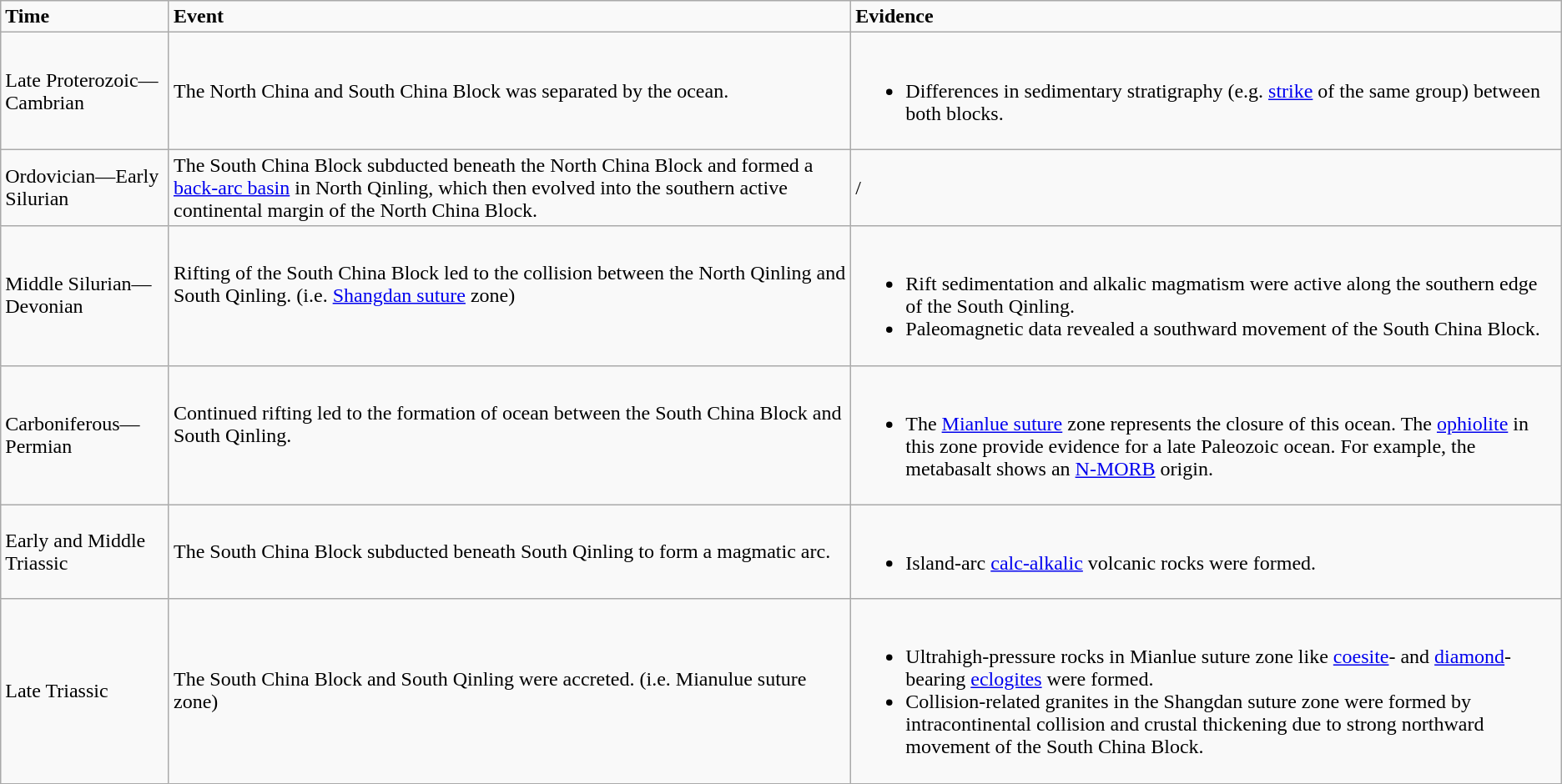<table class="wikitable">
<tr>
<td><strong>Time</strong></td>
<td><strong>Event</strong></td>
<td><strong>Evidence</strong></td>
</tr>
<tr>
<td>Late Proterozoic—Cambrian</td>
<td>The North China and South China Block was separated by the ocean.</td>
<td><br><ul><li>Differences in sedimentary stratigraphy (e.g. <a href='#'>strike</a> of the same group) between both blocks.</li></ul></td>
</tr>
<tr>
<td>Ordovician—Early Silurian</td>
<td>The South China Block subducted beneath the North China Block and formed a <a href='#'>back-arc basin</a> in North Qinling, which then evolved into the southern active continental margin of the North China Block.</td>
<td>/</td>
</tr>
<tr>
<td>Middle Silurian—Devonian</td>
<td>Rifting of the South China Block led to the collision between the North Qinling and South Qinling. (i.e. <a href='#'>Shangdan suture</a> zone)<br><br></td>
<td><br><ul><li>Rift sedimentation and alkalic magmatism were active along the southern edge of the South Qinling.</li><li>Paleomagnetic data revealed a southward movement of the South China Block.</li></ul></td>
</tr>
<tr>
<td>Carboniferous—Permian</td>
<td>Continued rifting led to the formation of ocean between the South China Block and South Qinling.<br><br></td>
<td><br><ul><li>The <a href='#'>Mianlue suture</a> zone represents the closure of this ocean. The <a href='#'>ophiolite</a> in this zone provide evidence for a late Paleozoic ocean. For example, the metabasalt shows an <a href='#'>N-MORB</a> origin.</li></ul></td>
</tr>
<tr>
<td>Early and Middle Triassic</td>
<td>The South China Block subducted beneath South Qinling to form a magmatic arc.</td>
<td><br><ul><li>Island-arc <a href='#'>calc-alkalic</a> volcanic rocks were formed.</li></ul></td>
</tr>
<tr>
<td>Late Triassic</td>
<td>The South China Block and South Qinling were accreted. (i.e. Mianulue suture zone)</td>
<td><br><ul><li>Ultrahigh-pressure rocks in Mianlue suture zone like <a href='#'>coesite</a>- and <a href='#'>diamond</a>-bearing <a href='#'>eclogites</a> were formed.</li><li>Collision-related granites in the Shangdan suture zone were formed by intracontinental collision and crustal thickening due to strong northward movement of the South China Block.</li></ul></td>
</tr>
</table>
